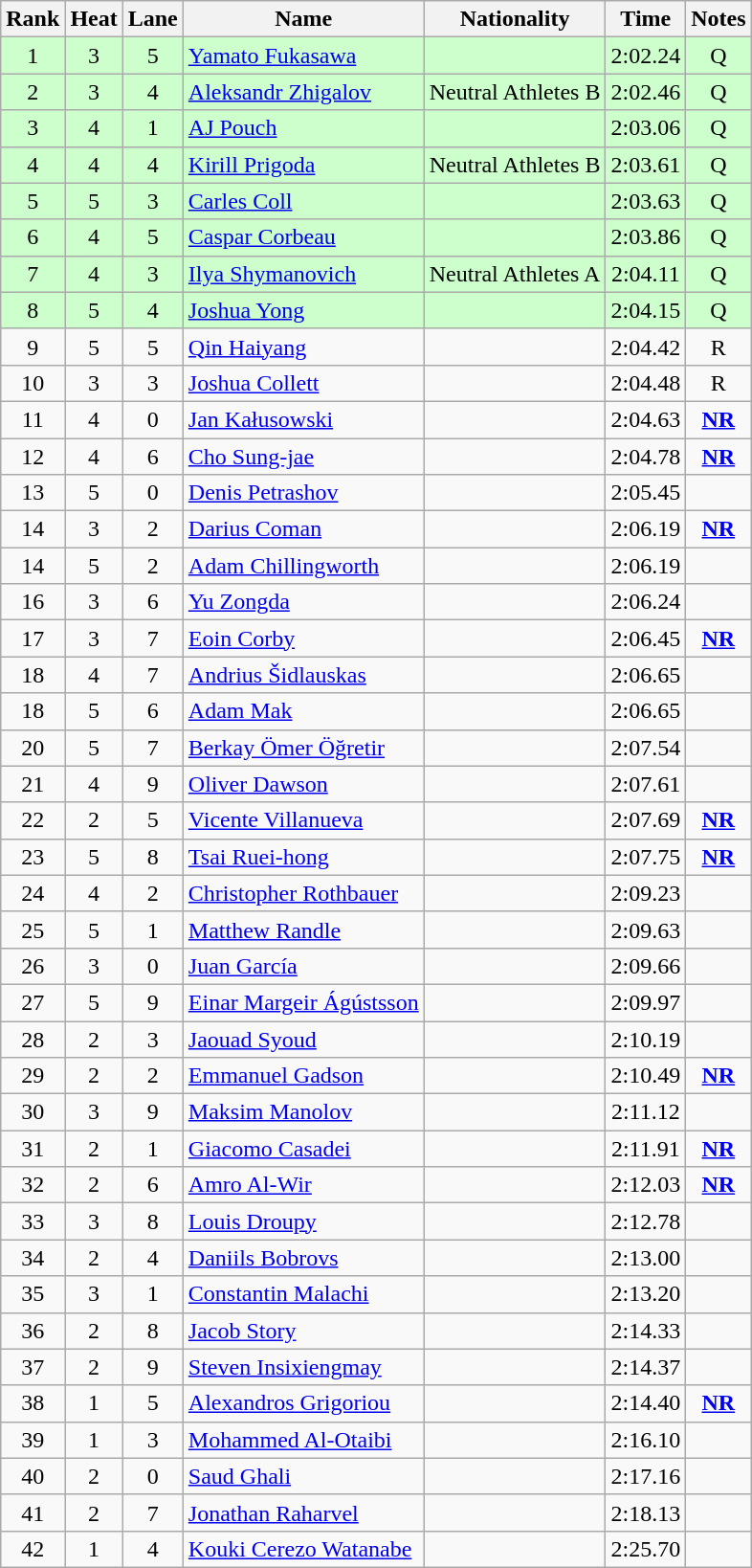<table class="wikitable sortable" style="text-align:center">
<tr>
<th>Rank</th>
<th>Heat</th>
<th>Lane</th>
<th>Name</th>
<th>Nationality</th>
<th>Time</th>
<th>Notes</th>
</tr>
<tr bgcolor=ccffcc>
<td>1</td>
<td>3</td>
<td>5</td>
<td align=left><a href='#'>Yamato Fukasawa</a></td>
<td align=left></td>
<td>2:02.24</td>
<td>Q</td>
</tr>
<tr bgcolor=ccffcc>
<td>2</td>
<td>3</td>
<td>4</td>
<td align=left><a href='#'>Aleksandr Zhigalov</a></td>
<td align=left> Neutral Athletes B</td>
<td>2:02.46</td>
<td>Q</td>
</tr>
<tr bgcolor=ccffcc>
<td>3</td>
<td>4</td>
<td>1</td>
<td align=left><a href='#'>AJ Pouch</a></td>
<td align=left></td>
<td>2:03.06</td>
<td>Q</td>
</tr>
<tr bgcolor=ccffcc>
<td>4</td>
<td>4</td>
<td>4</td>
<td align=left><a href='#'>Kirill Prigoda</a></td>
<td align=left> Neutral Athletes B</td>
<td>2:03.61</td>
<td>Q</td>
</tr>
<tr bgcolor=ccffcc>
<td>5</td>
<td>5</td>
<td>3</td>
<td align=left><a href='#'>Carles Coll</a></td>
<td align=left></td>
<td>2:03.63</td>
<td>Q</td>
</tr>
<tr bgcolor=ccffcc>
<td>6</td>
<td>4</td>
<td>5</td>
<td align=left><a href='#'>Caspar Corbeau</a></td>
<td align=left></td>
<td>2:03.86</td>
<td>Q</td>
</tr>
<tr bgcolor=ccffcc>
<td>7</td>
<td>4</td>
<td>3</td>
<td align=left><a href='#'>Ilya Shymanovich</a></td>
<td align=left> Neutral Athletes A</td>
<td>2:04.11</td>
<td>Q</td>
</tr>
<tr bgcolor=ccffcc>
<td>8</td>
<td>5</td>
<td>4</td>
<td align=left><a href='#'>Joshua Yong</a></td>
<td align=left></td>
<td>2:04.15</td>
<td>Q</td>
</tr>
<tr>
<td>9</td>
<td>5</td>
<td>5</td>
<td align=left><a href='#'>Qin Haiyang</a></td>
<td align=left></td>
<td>2:04.42</td>
<td>R</td>
</tr>
<tr>
<td>10</td>
<td>3</td>
<td>3</td>
<td align=left><a href='#'>Joshua Collett</a></td>
<td align=left></td>
<td>2:04.48</td>
<td>R</td>
</tr>
<tr>
<td>11</td>
<td>4</td>
<td>0</td>
<td align=left><a href='#'>Jan Kałusowski</a></td>
<td align=left></td>
<td>2:04.63</td>
<td><strong><a href='#'>NR</a></strong></td>
</tr>
<tr>
<td>12</td>
<td>4</td>
<td>6</td>
<td align=left><a href='#'>Cho Sung-jae</a></td>
<td align=left></td>
<td>2:04.78</td>
<td><strong><a href='#'>NR</a></strong></td>
</tr>
<tr>
<td>13</td>
<td>5</td>
<td>0</td>
<td align=left><a href='#'>Denis Petrashov</a></td>
<td align=left></td>
<td>2:05.45</td>
<td></td>
</tr>
<tr>
<td>14</td>
<td>3</td>
<td>2</td>
<td align=left><a href='#'>Darius Coman</a></td>
<td align=left></td>
<td>2:06.19</td>
<td><strong><a href='#'>NR</a></strong></td>
</tr>
<tr>
<td>14</td>
<td>5</td>
<td>2</td>
<td align=left><a href='#'>Adam Chillingworth</a></td>
<td align=left></td>
<td>2:06.19</td>
<td></td>
</tr>
<tr>
<td>16</td>
<td>3</td>
<td>6</td>
<td align=left><a href='#'>Yu Zongda</a></td>
<td align=left></td>
<td>2:06.24</td>
<td></td>
</tr>
<tr>
<td>17</td>
<td>3</td>
<td>7</td>
<td align=left><a href='#'>Eoin Corby</a></td>
<td align=left></td>
<td>2:06.45</td>
<td><strong><a href='#'>NR</a></strong></td>
</tr>
<tr>
<td>18</td>
<td>4</td>
<td>7</td>
<td align=left><a href='#'>Andrius Šidlauskas</a></td>
<td align=left></td>
<td>2:06.65</td>
<td></td>
</tr>
<tr>
<td>18</td>
<td>5</td>
<td>6</td>
<td align=left><a href='#'>Adam Mak</a></td>
<td align=left></td>
<td>2:06.65</td>
<td></td>
</tr>
<tr>
<td>20</td>
<td>5</td>
<td>7</td>
<td align=left><a href='#'>Berkay Ömer Öğretir</a></td>
<td align=left></td>
<td>2:07.54</td>
<td></td>
</tr>
<tr>
<td>21</td>
<td>4</td>
<td>9</td>
<td align=left><a href='#'>Oliver Dawson</a></td>
<td align=left></td>
<td>2:07.61</td>
<td></td>
</tr>
<tr>
<td>22</td>
<td>2</td>
<td>5</td>
<td align=left><a href='#'>Vicente Villanueva</a></td>
<td align=left></td>
<td>2:07.69</td>
<td><strong><a href='#'>NR</a></strong></td>
</tr>
<tr>
<td>23</td>
<td>5</td>
<td>8</td>
<td align=left><a href='#'>Tsai Ruei-hong</a></td>
<td align=left></td>
<td>2:07.75</td>
<td><strong><a href='#'>NR</a></strong></td>
</tr>
<tr>
<td>24</td>
<td>4</td>
<td>2</td>
<td align=left><a href='#'>Christopher Rothbauer</a></td>
<td align=left></td>
<td>2:09.23</td>
<td></td>
</tr>
<tr>
<td>25</td>
<td>5</td>
<td>1</td>
<td align=left><a href='#'>Matthew Randle</a></td>
<td align=left></td>
<td>2:09.63</td>
<td></td>
</tr>
<tr>
<td>26</td>
<td>3</td>
<td>0</td>
<td align=left><a href='#'>Juan García</a></td>
<td align=left></td>
<td>2:09.66</td>
<td></td>
</tr>
<tr>
<td>27</td>
<td>5</td>
<td>9</td>
<td align=left><a href='#'>Einar Margeir Ágústsson</a></td>
<td align=left></td>
<td>2:09.97</td>
<td></td>
</tr>
<tr>
<td>28</td>
<td>2</td>
<td>3</td>
<td align=left><a href='#'>Jaouad Syoud</a></td>
<td align=left></td>
<td>2:10.19</td>
<td></td>
</tr>
<tr>
<td>29</td>
<td>2</td>
<td>2</td>
<td align=left><a href='#'>Emmanuel Gadson</a></td>
<td align=left></td>
<td>2:10.49</td>
<td><strong><a href='#'>NR</a></strong></td>
</tr>
<tr>
<td>30</td>
<td>3</td>
<td>9</td>
<td align=left><a href='#'>Maksim Manolov</a></td>
<td align=left></td>
<td>2:11.12</td>
<td></td>
</tr>
<tr>
<td>31</td>
<td>2</td>
<td>1</td>
<td align=left><a href='#'>Giacomo Casadei</a></td>
<td align=left></td>
<td>2:11.91</td>
<td><strong><a href='#'>NR</a></strong></td>
</tr>
<tr>
<td>32</td>
<td>2</td>
<td>6</td>
<td align=left><a href='#'>Amro Al-Wir</a></td>
<td align=left></td>
<td>2:12.03</td>
<td><strong><a href='#'>NR</a></strong></td>
</tr>
<tr>
<td>33</td>
<td>3</td>
<td>8</td>
<td align=left><a href='#'>Louis Droupy</a></td>
<td align=left></td>
<td>2:12.78</td>
<td></td>
</tr>
<tr>
<td>34</td>
<td>2</td>
<td>4</td>
<td align=left><a href='#'>Daniils Bobrovs</a></td>
<td align=left></td>
<td>2:13.00</td>
<td></td>
</tr>
<tr>
<td>35</td>
<td>3</td>
<td>1</td>
<td align=left><a href='#'>Constantin Malachi</a></td>
<td align=left></td>
<td>2:13.20</td>
<td></td>
</tr>
<tr>
<td>36</td>
<td>2</td>
<td>8</td>
<td align=left><a href='#'>Jacob Story</a></td>
<td align=left></td>
<td>2:14.33</td>
<td></td>
</tr>
<tr>
<td>37</td>
<td>2</td>
<td>9</td>
<td align=left><a href='#'>Steven Insixiengmay</a></td>
<td align=left></td>
<td>2:14.37</td>
<td></td>
</tr>
<tr>
<td>38</td>
<td>1</td>
<td>5</td>
<td align=left><a href='#'>Alexandros Grigoriou</a></td>
<td align=left></td>
<td>2:14.40</td>
<td><strong><a href='#'>NR</a></strong></td>
</tr>
<tr>
<td>39</td>
<td>1</td>
<td>3</td>
<td align=left><a href='#'>Mohammed Al-Otaibi</a></td>
<td align=left></td>
<td>2:16.10</td>
<td></td>
</tr>
<tr>
<td>40</td>
<td>2</td>
<td>0</td>
<td align=left><a href='#'>Saud Ghali</a></td>
<td align=left></td>
<td>2:17.16</td>
<td></td>
</tr>
<tr>
<td>41</td>
<td>2</td>
<td>7</td>
<td align=left><a href='#'>Jonathan Raharvel</a></td>
<td align=left></td>
<td>2:18.13</td>
<td></td>
</tr>
<tr>
<td>42</td>
<td>1</td>
<td>4</td>
<td align=left><a href='#'>Kouki Cerezo Watanabe</a></td>
<td align=left></td>
<td>2:25.70</td>
<td></td>
</tr>
</table>
